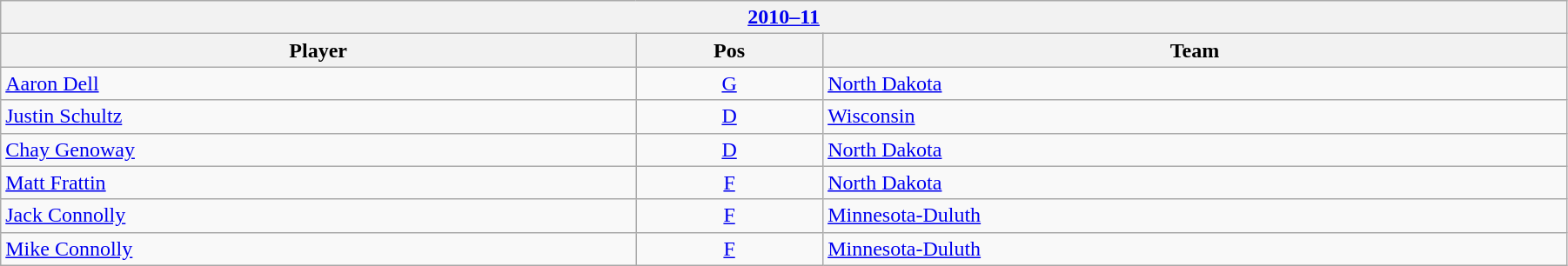<table class="wikitable" width=95%>
<tr>
<th colspan=3><a href='#'>2010–11</a></th>
</tr>
<tr>
<th>Player</th>
<th>Pos</th>
<th>Team</th>
</tr>
<tr>
<td><a href='#'>Aaron Dell</a></td>
<td align=center><a href='#'>G</a></td>
<td><a href='#'>North Dakota</a></td>
</tr>
<tr>
<td><a href='#'>Justin Schultz</a></td>
<td align=center><a href='#'>D</a></td>
<td><a href='#'>Wisconsin</a></td>
</tr>
<tr>
<td><a href='#'>Chay Genoway</a></td>
<td align=center><a href='#'>D</a></td>
<td><a href='#'>North Dakota</a></td>
</tr>
<tr>
<td><a href='#'>Matt Frattin</a></td>
<td align=center><a href='#'>F</a></td>
<td><a href='#'>North Dakota</a></td>
</tr>
<tr>
<td><a href='#'>Jack Connolly</a></td>
<td align=center><a href='#'>F</a></td>
<td><a href='#'>Minnesota-Duluth</a></td>
</tr>
<tr>
<td><a href='#'>Mike Connolly</a></td>
<td align=center><a href='#'>F</a></td>
<td><a href='#'>Minnesota-Duluth</a></td>
</tr>
</table>
